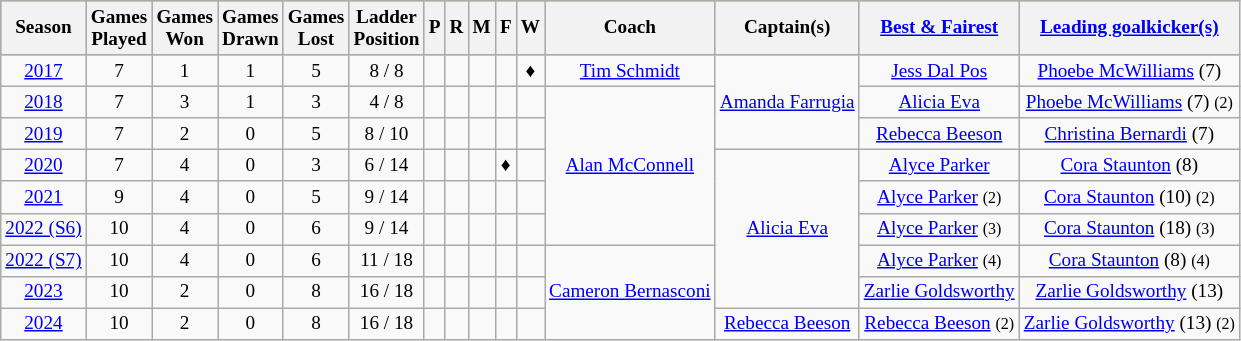<table class="wikitable" style="font-size:80%">
<tr bgcolor=#bdb76b>
<th>Season</th>
<th>Games<br>Played</th>
<th>Games<br>Won</th>
<th>Games<br>Drawn</th>
<th>Games<br>Lost</th>
<th>Ladder<br>Position</th>
<th>P</th>
<th>R</th>
<th>M</th>
<th>F</th>
<th>W</th>
<th>Coach</th>
<th>Captain(s)</th>
<th><a href='#'>Best & Fairest</a></th>
<th><a href='#'>Leading goalkicker(s)</a></th>
</tr>
<tr align="center">
<td><a href='#'>2017</a></td>
<td>7</td>
<td>1</td>
<td>1</td>
<td>5</td>
<td>8 / 8</td>
<td></td>
<td></td>
<td></td>
<td></td>
<td>♦</td>
<td><a href='#'>Tim Schmidt</a></td>
<td rowspan="3"><a href='#'>Amanda Farrugia</a></td>
<td><a href='#'>Jess Dal Pos</a></td>
<td><a href='#'>Phoebe McWilliams</a> (7)</td>
</tr>
<tr align="center">
<td><a href='#'>2018</a></td>
<td>7</td>
<td>3</td>
<td>1</td>
<td>3</td>
<td>4 / 8</td>
<td></td>
<td></td>
<td></td>
<td></td>
<td></td>
<td rowspan="5"><a href='#'>Alan McConnell</a></td>
<td><a href='#'>Alicia Eva</a></td>
<td><a href='#'>Phoebe McWilliams</a> (7) <small>(2)</small></td>
</tr>
<tr align="center">
<td><a href='#'>2019</a></td>
<td>7</td>
<td>2</td>
<td>0</td>
<td>5</td>
<td>8 / 10</td>
<td></td>
<td></td>
<td></td>
<td></td>
<td></td>
<td><a href='#'>Rebecca Beeson</a></td>
<td><a href='#'>Christina Bernardi</a> (7)</td>
</tr>
<tr align="center">
<td><a href='#'>2020</a></td>
<td>7</td>
<td>4</td>
<td>0</td>
<td>3</td>
<td>6 / 14</td>
<td></td>
<td></td>
<td></td>
<td>♦</td>
<td></td>
<td rowspan="5"><a href='#'>Alicia Eva</a></td>
<td><a href='#'>Alyce Parker</a></td>
<td><a href='#'>Cora Staunton</a> (8)</td>
</tr>
<tr align="center">
<td><a href='#'>2021</a></td>
<td>9</td>
<td>4</td>
<td>0</td>
<td>5</td>
<td>9 / 14</td>
<td></td>
<td></td>
<td></td>
<td></td>
<td></td>
<td><a href='#'>Alyce Parker</a> <small>(2)</small></td>
<td><a href='#'>Cora Staunton</a> (10) <small>(2)</small></td>
</tr>
<tr align="center">
<td><a href='#'>2022 (S6)</a></td>
<td>10</td>
<td>4</td>
<td>0</td>
<td>6</td>
<td>9 / 14</td>
<td></td>
<td></td>
<td></td>
<td></td>
<td></td>
<td><a href='#'>Alyce Parker</a> <small>(3)</small></td>
<td><a href='#'>Cora Staunton</a> (18) <small>(3)</small></td>
</tr>
<tr align="center">
<td><a href='#'>2022 (S7)</a></td>
<td>10</td>
<td>4</td>
<td>0</td>
<td>6</td>
<td>11 / 18</td>
<td></td>
<td></td>
<td></td>
<td></td>
<td></td>
<td rowspan="3"><a href='#'>Cameron Bernasconi</a></td>
<td><a href='#'>Alyce Parker</a> <small>(4)</small></td>
<td><a href='#'>Cora Staunton</a> (8) <small>(4)</small></td>
</tr>
<tr align="center">
<td><a href='#'>2023</a></td>
<td>10</td>
<td>2</td>
<td>0</td>
<td>8</td>
<td>16 / 18</td>
<td></td>
<td></td>
<td></td>
<td></td>
<td></td>
<td><a href='#'>Zarlie Goldsworthy</a></td>
<td><a href='#'>Zarlie Goldsworthy</a> (13)</td>
</tr>
<tr align="center">
<td><a href='#'>2024</a></td>
<td>10</td>
<td>2</td>
<td>0</td>
<td>8</td>
<td>16 / 18</td>
<td></td>
<td></td>
<td></td>
<td></td>
<td></td>
<td><a href='#'>Rebecca Beeson</a></td>
<td><a href='#'>Rebecca Beeson</a> <small>(2)</small></td>
<td><a href='#'>Zarlie Goldsworthy</a> (13) <small>(2)</small></td>
</tr>
</table>
